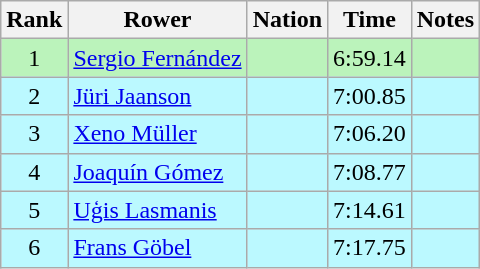<table class="wikitable sortable" style="text-align:center">
<tr>
<th>Rank</th>
<th>Rower</th>
<th>Nation</th>
<th>Time</th>
<th>Notes</th>
</tr>
<tr style="background:#bbf3bb;">
<td>1</td>
<td align=left><a href='#'>Sergio Fernández</a></td>
<td align=left></td>
<td>6:59.14</td>
<td></td>
</tr>
<tr bgcolor=bbf9ff>
<td>2</td>
<td align=left><a href='#'>Jüri Jaanson</a></td>
<td align=left></td>
<td>7:00.85</td>
<td></td>
</tr>
<tr bgcolor=bbf9ff>
<td>3</td>
<td align=left><a href='#'>Xeno Müller</a></td>
<td align=left></td>
<td>7:06.20</td>
<td></td>
</tr>
<tr bgcolor=bbf9ff>
<td>4</td>
<td align=left><a href='#'>Joaquín Gómez</a></td>
<td align=left></td>
<td>7:08.77</td>
<td></td>
</tr>
<tr bgcolor=bbf9ff>
<td>5</td>
<td align=left><a href='#'>Uģis Lasmanis</a></td>
<td align=left></td>
<td>7:14.61</td>
<td></td>
</tr>
<tr bgcolor=bbf9ff>
<td>6</td>
<td align=left><a href='#'>Frans Göbel</a></td>
<td align=left></td>
<td>7:17.75</td>
<td></td>
</tr>
</table>
